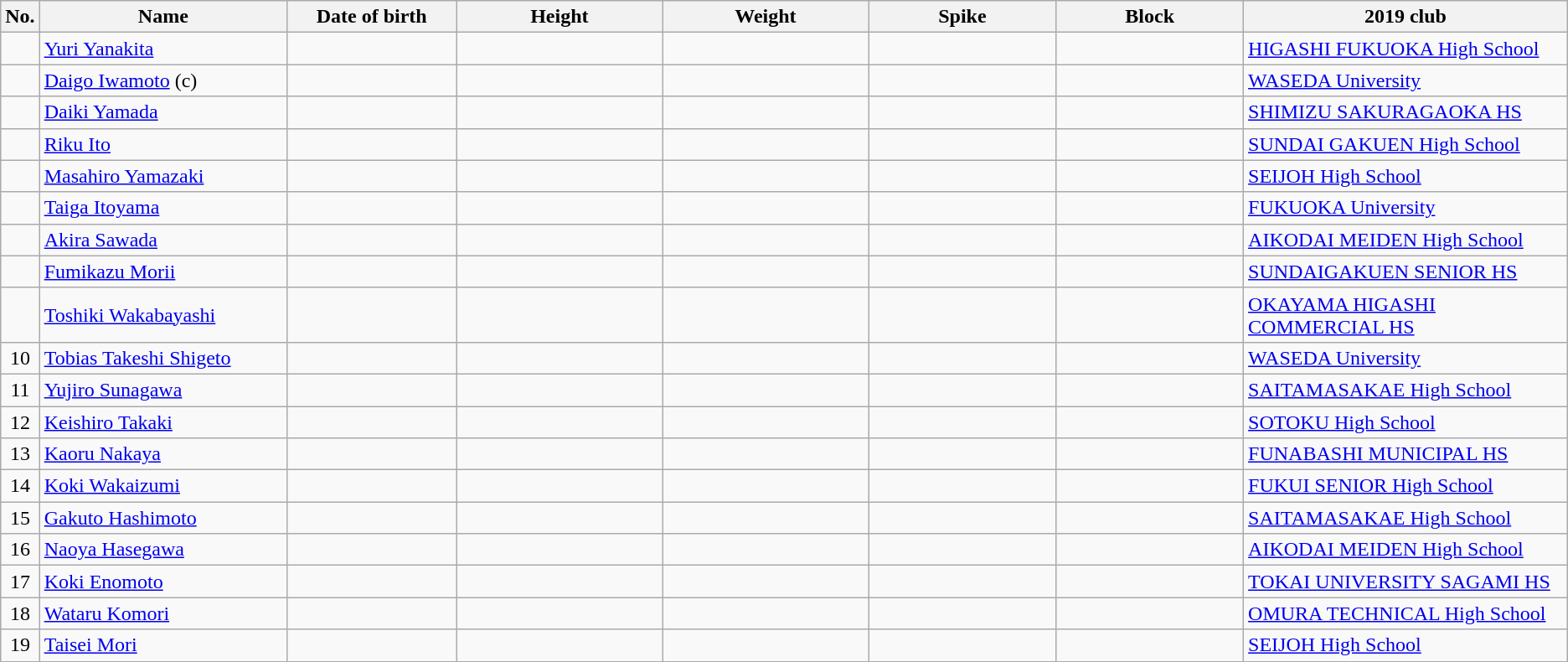<table class="wikitable sortable" style="text-align:center;">
<tr>
<th>No.</th>
<th style="width:13em">Name</th>
<th style="width:9em">Date of birth</th>
<th style="width:11em">Height</th>
<th style="width:11em">Weight</th>
<th style="width:10em">Spike</th>
<th style="width:10em">Block</th>
<th style="width:17em">2019 club</th>
</tr>
<tr>
<td></td>
<td align=left><a href='#'>Yuri Yanakita</a></td>
<td align=right></td>
<td></td>
<td></td>
<td></td>
<td></td>
<td align=left> <a href='#'>HIGASHI FUKUOKA High School</a></td>
</tr>
<tr>
<td></td>
<td align=left><a href='#'>Daigo Iwamoto</a> (c)</td>
<td align=right></td>
<td></td>
<td></td>
<td></td>
<td></td>
<td align=left> <a href='#'>WASEDA University</a></td>
</tr>
<tr>
<td></td>
<td align=left><a href='#'>Daiki Yamada</a></td>
<td align=right></td>
<td></td>
<td></td>
<td></td>
<td></td>
<td align=left> <a href='#'>SHIMIZU SAKURAGAOKA HS</a></td>
</tr>
<tr>
<td></td>
<td align=left><a href='#'>Riku Ito</a></td>
<td align=right></td>
<td></td>
<td></td>
<td></td>
<td></td>
<td align=left> <a href='#'>SUNDAI GAKUEN High School</a></td>
</tr>
<tr>
<td></td>
<td align=left><a href='#'>Masahiro Yamazaki</a></td>
<td align=right></td>
<td></td>
<td></td>
<td></td>
<td></td>
<td align=left> <a href='#'>SEIJOH High School</a></td>
</tr>
<tr>
<td></td>
<td align=left><a href='#'>Taiga Itoyama</a></td>
<td align=right></td>
<td></td>
<td></td>
<td></td>
<td></td>
<td align=left> <a href='#'>FUKUOKA University</a></td>
</tr>
<tr>
<td></td>
<td align=left><a href='#'>Akira Sawada</a></td>
<td align=right></td>
<td></td>
<td></td>
<td></td>
<td></td>
<td align=left> <a href='#'>AIKODAI MEIDEN High School</a></td>
</tr>
<tr>
<td></td>
<td align=left><a href='#'>Fumikazu Morii</a></td>
<td align=right></td>
<td></td>
<td></td>
<td></td>
<td></td>
<td align=left> <a href='#'>SUNDAIGAKUEN SENIOR HS</a></td>
</tr>
<tr>
<td></td>
<td align=left><a href='#'>Toshiki Wakabayashi</a></td>
<td align=right></td>
<td></td>
<td></td>
<td></td>
<td></td>
<td align=left> <a href='#'>OKAYAMA HIGASHI COMMERCIAL HS</a></td>
</tr>
<tr>
<td>10</td>
<td align=left><a href='#'>Tobias Takeshi Shigeto</a></td>
<td align=right></td>
<td></td>
<td></td>
<td></td>
<td></td>
<td align=left> <a href='#'>WASEDA University</a></td>
</tr>
<tr>
<td>11</td>
<td align=left><a href='#'>Yujiro Sunagawa</a></td>
<td align=right></td>
<td></td>
<td></td>
<td></td>
<td></td>
<td align=left> <a href='#'>SAITAMASAKAE High School</a></td>
</tr>
<tr>
<td>12</td>
<td align=left><a href='#'>Keishiro Takaki</a></td>
<td align=right></td>
<td></td>
<td></td>
<td></td>
<td></td>
<td align=left> <a href='#'>SOTOKU High School</a></td>
</tr>
<tr>
<td>13</td>
<td align=left><a href='#'>Kaoru Nakaya</a></td>
<td align=right></td>
<td></td>
<td></td>
<td></td>
<td></td>
<td align=left> <a href='#'>FUNABASHI MUNICIPAL HS</a></td>
</tr>
<tr>
<td>14</td>
<td align=left><a href='#'>Koki Wakaizumi</a></td>
<td align=right></td>
<td></td>
<td></td>
<td></td>
<td></td>
<td align=left> <a href='#'>FUKUI SENIOR High School</a></td>
</tr>
<tr>
<td>15</td>
<td align=left><a href='#'>Gakuto Hashimoto</a></td>
<td align=right></td>
<td></td>
<td></td>
<td></td>
<td></td>
<td align=left> <a href='#'>SAITAMASAKAE High School</a></td>
</tr>
<tr>
<td>16</td>
<td align=left><a href='#'>Naoya Hasegawa</a></td>
<td align=right></td>
<td></td>
<td></td>
<td></td>
<td></td>
<td align=left> <a href='#'>AIKODAI MEIDEN High School</a></td>
</tr>
<tr>
<td>17</td>
<td align=left><a href='#'>Koki Enomoto</a></td>
<td align=right></td>
<td></td>
<td></td>
<td></td>
<td></td>
<td align=left> <a href='#'>TOKAI UNIVERSITY SAGAMI HS</a></td>
</tr>
<tr>
<td>18</td>
<td align=left><a href='#'>Wataru Komori</a></td>
<td align=right></td>
<td></td>
<td></td>
<td></td>
<td></td>
<td align=left> <a href='#'>OMURA TECHNICAL High School</a></td>
</tr>
<tr>
<td>19</td>
<td align=left><a href='#'>Taisei Mori</a></td>
<td align=right></td>
<td></td>
<td></td>
<td></td>
<td></td>
<td align=left> <a href='#'>SEIJOH High School</a></td>
</tr>
</table>
